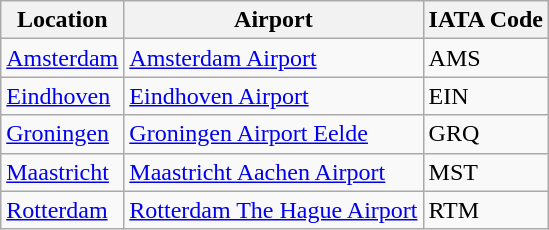<table class="wikitable">
<tr>
<th>Location</th>
<th>Airport</th>
<th>IATA Code</th>
</tr>
<tr>
<td><a href='#'>Amsterdam</a></td>
<td><a href='#'>Amsterdam Airport</a></td>
<td>AMS</td>
</tr>
<tr>
<td><a href='#'>Eindhoven</a></td>
<td><a href='#'>Eindhoven Airport</a></td>
<td>EIN</td>
</tr>
<tr>
<td><a href='#'>Groningen</a></td>
<td><a href='#'>Groningen Airport Eelde</a></td>
<td>GRQ</td>
</tr>
<tr>
<td><a href='#'>Maastricht</a></td>
<td><a href='#'>Maastricht Aachen Airport</a></td>
<td>MST</td>
</tr>
<tr>
<td><a href='#'>Rotterdam</a></td>
<td><a href='#'>Rotterdam The Hague Airport</a></td>
<td>RTM</td>
</tr>
</table>
